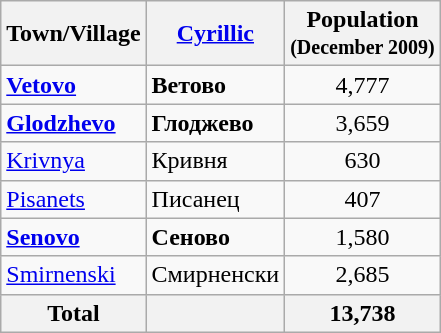<table class="wikitable sortable">
<tr>
<th>Town/Village</th>
<th><a href='#'>Cyrillic</a></th>
<th>Population<br><small>(December 2009)</small></th>
</tr>
<tr>
<td><strong><a href='#'>Vetovo</a></strong></td>
<td><strong>Ветово</strong></td>
<td align="center">4,777</td>
</tr>
<tr>
<td><strong><a href='#'>Glodzhevo</a></strong></td>
<td><strong>Глоджево</strong></td>
<td align="center">3,659</td>
</tr>
<tr>
<td><a href='#'>Krivnya</a></td>
<td>Кривня</td>
<td align="center">630</td>
</tr>
<tr>
<td><a href='#'>Pisanets</a></td>
<td>Писанец</td>
<td align="center">407</td>
</tr>
<tr>
<td><strong><a href='#'>Senovo</a></strong></td>
<td><strong>Сеново</strong></td>
<td align="center">1,580</td>
</tr>
<tr>
<td><a href='#'>Smirnenski</a></td>
<td>Смирненски</td>
<td align="center">2,685</td>
</tr>
<tr>
<th>Total</th>
<th></th>
<th align="center">13,738</th>
</tr>
</table>
